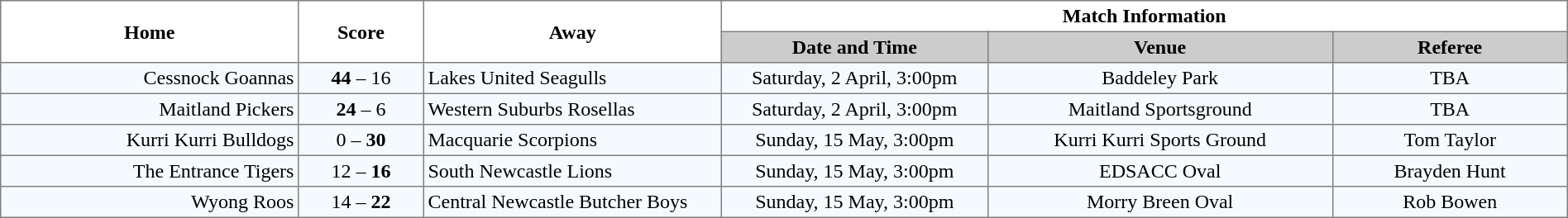<table border="1" cellpadding="3" cellspacing="0" width="100%" style="border-collapse:collapse;  text-align:center;">
<tr>
<th rowspan="2" width="19%">Home</th>
<th rowspan="2" width="8%">Score</th>
<th rowspan="2" width="19%">Away</th>
<th colspan="3">Match Information</th>
</tr>
<tr bgcolor="#CCCCCC">
<th width="17%">Date and Time</th>
<th width="22%">Venue</th>
<th width="50%">Referee</th>
</tr>
<tr style="text-align:center; background:#f5faff;">
<td align="right">Cessnock Goannas </td>
<td><strong>44</strong> – 16</td>
<td align="left"> Lakes United Seagulls</td>
<td>Saturday, 2 April, 3:00pm</td>
<td>Baddeley Park</td>
<td>TBA</td>
</tr>
<tr style="text-align:center; background:#f5faff;">
<td align="right">Maitland Pickers </td>
<td><strong>24</strong> – 6</td>
<td align="left"> Western Suburbs Rosellas</td>
<td>Saturday, 2 April, 3:00pm</td>
<td>Maitland Sportsground</td>
<td>TBA</td>
</tr>
<tr style="text-align:center; background:#f5faff;">
<td align="right">Kurri Kurri Bulldogs </td>
<td>0 – <strong>30</strong></td>
<td align="left"> Macquarie Scorpions</td>
<td>Sunday, 15 May, 3:00pm</td>
<td>Kurri Kurri Sports Ground</td>
<td>Tom Taylor</td>
</tr>
<tr style="text-align:center; background:#f5faff;">
<td align="right">The Entrance Tigers </td>
<td>12 – <strong>16</strong></td>
<td align="left"> South Newcastle Lions</td>
<td>Sunday, 15 May, 3:00pm</td>
<td>EDSACC Oval</td>
<td>Brayden Hunt</td>
</tr>
<tr style="text-align:center; background:#f5faff;">
<td align="right">Wyong Roos </td>
<td>14 – <strong>22</strong></td>
<td align="left"> Central Newcastle Butcher Boys</td>
<td>Sunday, 15 May, 3:00pm</td>
<td>Morry Breen Oval</td>
<td>Rob Bowen</td>
</tr>
</table>
